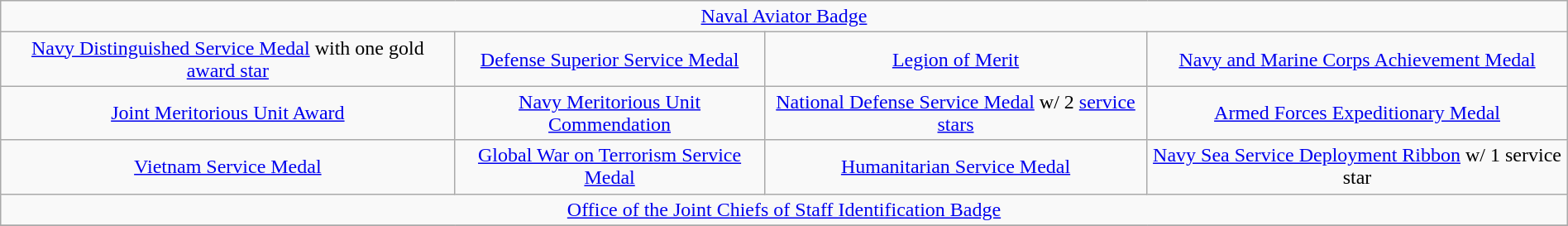<table class="wikitable" style="margin:1em auto; text-align:center;">
<tr>
<td colspan="4"><a href='#'>Naval Aviator Badge</a></td>
</tr>
<tr>
<td><a href='#'>Navy Distinguished Service Medal</a> with one gold <a href='#'>award star</a></td>
<td><a href='#'>Defense Superior Service Medal</a></td>
<td><a href='#'>Legion of Merit</a></td>
<td><a href='#'>Navy and Marine Corps Achievement Medal</a></td>
</tr>
<tr>
<td><a href='#'>Joint Meritorious Unit Award</a></td>
<td><a href='#'>Navy Meritorious Unit Commendation</a></td>
<td><a href='#'>National Defense Service Medal</a> w/ 2 <a href='#'>service stars</a></td>
<td><a href='#'>Armed Forces Expeditionary Medal</a></td>
</tr>
<tr>
<td><a href='#'>Vietnam Service Medal</a></td>
<td><a href='#'>Global War on Terrorism Service Medal</a></td>
<td><a href='#'>Humanitarian Service Medal</a></td>
<td><a href='#'>Navy Sea Service Deployment Ribbon</a> w/ 1 service star</td>
</tr>
<tr>
<td colspan="7"><a href='#'>Office of the Joint Chiefs of Staff Identification Badge</a></td>
</tr>
<tr>
</tr>
</table>
